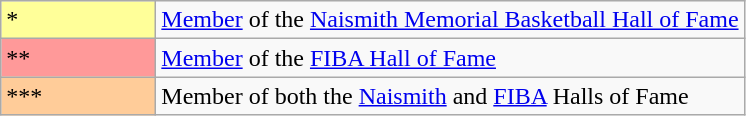<table class="wikitable sortable">
<tr>
<td style="background-color:#FFFF99; border:1px solid #aaaaaa; width:6em">*</td>
<td><a href='#'>Member</a> of the <a href='#'>Naismith Memorial Basketball Hall of Fame</a></td>
</tr>
<tr>
<td style="background-color:#FF9999; border:1px solid #aaaaaa; width:6em">**</td>
<td><a href='#'>Member</a> of the <a href='#'>FIBA Hall of Fame</a></td>
</tr>
<tr>
<td style="background-color:#FFCC99; border:1px solid #aaaaaa; width:6em">***</td>
<td>Member of both the <a href='#'>Naismith</a> and <a href='#'>FIBA</a> Halls of Fame</td>
</tr>
</table>
